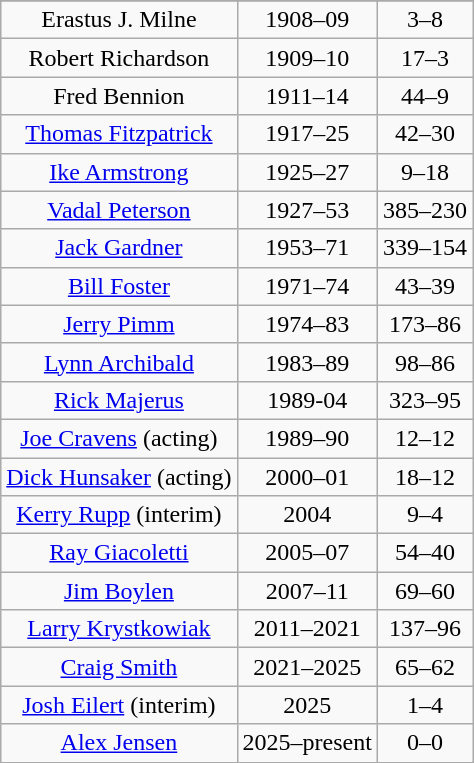<table class="wikitable">
<tr>
</tr>
<tr align=center>
<td>Erastus J. Milne</td>
<td>1908–09</td>
<td>3–8</td>
</tr>
<tr align=center>
<td>Robert Richardson</td>
<td>1909–10</td>
<td>17–3</td>
</tr>
<tr align=center>
<td>Fred Bennion</td>
<td>1911–14</td>
<td>44–9</td>
</tr>
<tr align=center>
<td><a href='#'>Thomas Fitzpatrick</a></td>
<td>1917–25</td>
<td>42–30</td>
</tr>
<tr align=center>
<td><a href='#'>Ike Armstrong</a></td>
<td>1925–27</td>
<td>9–18</td>
</tr>
<tr align=center>
<td><a href='#'>Vadal Peterson</a></td>
<td>1927–53</td>
<td>385–230</td>
</tr>
<tr align=center>
<td><a href='#'>Jack Gardner</a></td>
<td>1953–71</td>
<td>339–154</td>
</tr>
<tr align=center>
<td><a href='#'>Bill Foster</a></td>
<td>1971–74</td>
<td>43–39</td>
</tr>
<tr align=center>
<td><a href='#'>Jerry Pimm</a></td>
<td>1974–83</td>
<td>173–86</td>
</tr>
<tr align=center>
<td><a href='#'>Lynn Archibald</a></td>
<td>1983–89</td>
<td>98–86</td>
</tr>
<tr align=center>
<td><a href='#'>Rick Majerus</a></td>
<td>1989-04</td>
<td>323–95</td>
</tr>
<tr align=center>
<td><a href='#'>Joe Cravens</a> (acting)</td>
<td>1989–90</td>
<td>12–12</td>
</tr>
<tr align=center>
<td><a href='#'>Dick Hunsaker</a> (acting)</td>
<td>2000–01</td>
<td>18–12</td>
</tr>
<tr align=center>
<td><a href='#'>Kerry Rupp</a> (interim)</td>
<td>2004</td>
<td>9–4</td>
</tr>
<tr align=center>
<td><a href='#'>Ray Giacoletti</a></td>
<td>2005–07</td>
<td>54–40</td>
</tr>
<tr align=center>
<td><a href='#'>Jim Boylen</a></td>
<td>2007–11</td>
<td>69–60</td>
</tr>
<tr align=center>
<td><a href='#'>Larry Krystkowiak</a></td>
<td>2011–2021</td>
<td>137–96</td>
</tr>
<tr align=center>
<td><a href='#'>Craig Smith</a></td>
<td>2021–2025</td>
<td>65–62</td>
</tr>
<tr align=center>
<td><a href='#'>Josh Eilert</a> (interim)</td>
<td>2025</td>
<td>1–4</td>
</tr>
<tr align=center>
<td><a href='#'>Alex Jensen</a></td>
<td>2025–present</td>
<td>0–0</td>
</tr>
</table>
